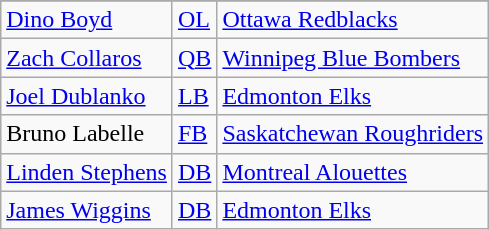<table class="wikitable sortable">
<tr>
</tr>
<tr>
<td><a href='#'>Dino Boyd</a></td>
<td><a href='#'>OL</a></td>
<td><a href='#'>Ottawa Redblacks</a></td>
</tr>
<tr>
<td><a href='#'>Zach Collaros</a></td>
<td><a href='#'>QB</a></td>
<td><a href='#'>Winnipeg Blue Bombers</a></td>
</tr>
<tr>
<td><a href='#'>Joel Dublanko</a></td>
<td><a href='#'>LB</a></td>
<td><a href='#'>Edmonton Elks</a></td>
</tr>
<tr>
<td>Bruno Labelle</td>
<td><a href='#'>FB</a></td>
<td><a href='#'>Saskatchewan Roughriders</a></td>
</tr>
<tr>
<td><a href='#'>Linden Stephens</a></td>
<td><a href='#'>DB</a></td>
<td><a href='#'>Montreal Alouettes</a></td>
</tr>
<tr>
<td><a href='#'>James Wiggins</a></td>
<td><a href='#'>DB</a></td>
<td><a href='#'>Edmonton Elks</a></td>
</tr>
</table>
